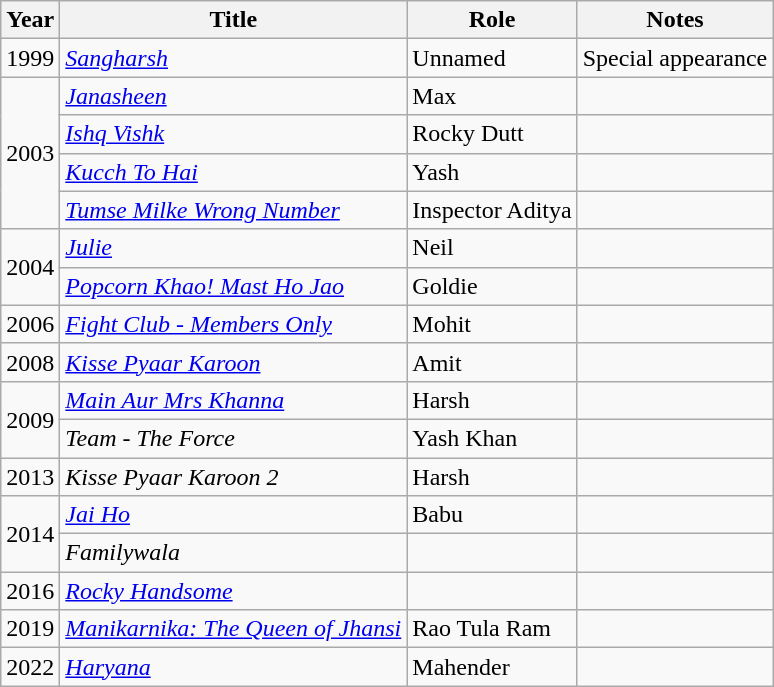<table class="wikitable">
<tr>
<th>Year</th>
<th>Title</th>
<th>Role</th>
<th>Notes</th>
</tr>
<tr>
<td>1999</td>
<td><em><a href='#'>Sangharsh</a></em></td>
<td>Unnamed</td>
<td>Special appearance</td>
</tr>
<tr>
<td rowspan="4">2003</td>
<td><em><a href='#'>Janasheen</a></em></td>
<td>Max</td>
<td></td>
</tr>
<tr>
<td><em><a href='#'>Ishq Vishk</a></em></td>
<td>Rocky Dutt</td>
<td></td>
</tr>
<tr>
<td><em><a href='#'>Kucch To Hai</a></em></td>
<td>Yash</td>
<td></td>
</tr>
<tr>
<td><em><a href='#'>Tumse Milke Wrong Number</a></em></td>
<td>Inspector Aditya</td>
<td></td>
</tr>
<tr>
<td rowspan="2">2004</td>
<td><em><a href='#'>Julie</a></em></td>
<td>Neil</td>
<td></td>
</tr>
<tr>
<td><em><a href='#'>Popcorn Khao! Mast Ho Jao</a></em></td>
<td>Goldie</td>
<td></td>
</tr>
<tr>
<td>2006</td>
<td><em><a href='#'>Fight Club - Members Only</a></em></td>
<td>Mohit</td>
<td></td>
</tr>
<tr>
<td>2008</td>
<td><em><a href='#'>Kisse Pyaar Karoon</a></em></td>
<td>Amit</td>
<td></td>
</tr>
<tr>
<td rowspan="2">2009</td>
<td><em><a href='#'>Main Aur Mrs Khanna</a></em></td>
<td>Harsh</td>
<td></td>
</tr>
<tr>
<td><em>Team - The Force</em></td>
<td>Yash Khan</td>
<td></td>
</tr>
<tr>
<td>2013</td>
<td><em>Kisse Pyaar Karoon 2</em></td>
<td>Harsh</td>
<td></td>
</tr>
<tr>
<td rowspan="2">2014</td>
<td><em><a href='#'>Jai Ho</a></em></td>
<td>Babu</td>
<td></td>
</tr>
<tr>
<td><em>Familywala</em></td>
<td></td>
<td></td>
</tr>
<tr>
<td>2016</td>
<td><em><a href='#'>Rocky Handsome</a></em></td>
<td></td>
<td></td>
</tr>
<tr>
<td>2019</td>
<td><em><a href='#'>Manikarnika: The Queen of Jhansi</a></em></td>
<td>Rao Tula Ram</td>
<td></td>
</tr>
<tr>
<td>2022</td>
<td><em><a href='#'>Haryana</a></em></td>
<td>Mahender</td>
<td></td>
</tr>
</table>
